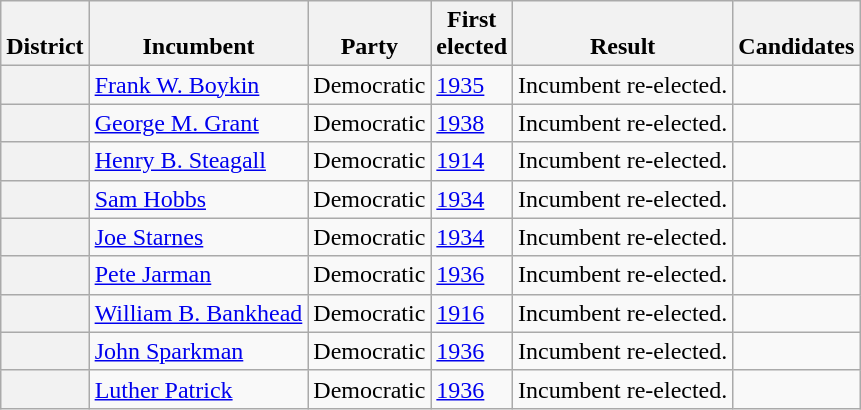<table class=wikitable>
<tr valign=bottom>
<th>District</th>
<th>Incumbent</th>
<th>Party</th>
<th>First<br>elected</th>
<th>Result</th>
<th>Candidates</th>
</tr>
<tr>
<th></th>
<td><a href='#'>Frank W. Boykin</a></td>
<td>Democratic</td>
<td><a href='#'>1935 </a></td>
<td>Incumbent re-elected.</td>
<td nowrap></td>
</tr>
<tr>
<th></th>
<td><a href='#'>George M. Grant</a></td>
<td>Democratic</td>
<td><a href='#'>1938 </a></td>
<td>Incumbent re-elected.</td>
<td nowrap></td>
</tr>
<tr>
<th></th>
<td><a href='#'>Henry B. Steagall</a></td>
<td>Democratic</td>
<td><a href='#'>1914</a></td>
<td>Incumbent re-elected.</td>
<td nowrap></td>
</tr>
<tr>
<th></th>
<td><a href='#'>Sam Hobbs</a></td>
<td>Democratic</td>
<td><a href='#'>1934</a></td>
<td>Incumbent re-elected.</td>
<td nowrap></td>
</tr>
<tr>
<th></th>
<td><a href='#'>Joe Starnes</a></td>
<td>Democratic</td>
<td><a href='#'>1934</a></td>
<td>Incumbent re-elected.</td>
<td nowrap></td>
</tr>
<tr>
<th></th>
<td><a href='#'>Pete Jarman</a></td>
<td>Democratic</td>
<td><a href='#'>1936</a></td>
<td>Incumbent re-elected.</td>
<td nowrap></td>
</tr>
<tr>
<th></th>
<td><a href='#'>William B. Bankhead</a></td>
<td>Democratic</td>
<td><a href='#'>1916</a></td>
<td>Incumbent re-elected.</td>
<td nowrap></td>
</tr>
<tr>
<th></th>
<td><a href='#'>John Sparkman</a></td>
<td>Democratic</td>
<td><a href='#'>1936</a></td>
<td>Incumbent re-elected.</td>
<td nowrap></td>
</tr>
<tr>
<th></th>
<td><a href='#'>Luther Patrick</a></td>
<td>Democratic</td>
<td><a href='#'>1936</a></td>
<td>Incumbent re-elected.</td>
<td nowrap></td>
</tr>
</table>
